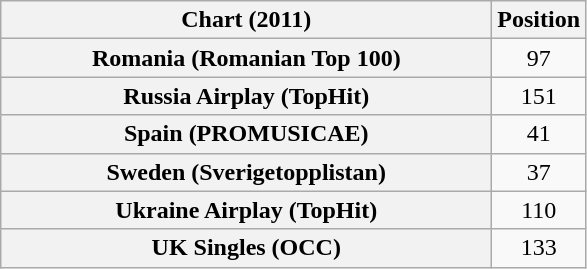<table class="wikitable sortable plainrowheaders" style="text-align:center;">
<tr>
<th scope="col" style="width:20em">Chart (2011)</th>
<th scope="col">Position</th>
</tr>
<tr>
<th scope="row">Romania (Romanian Top 100)</th>
<td>97</td>
</tr>
<tr>
<th scope="row">Russia Airplay (TopHit)</th>
<td>151</td>
</tr>
<tr>
<th scope=row>Spain (PROMUSICAE)</th>
<td>41</td>
</tr>
<tr>
<th scope="row">Sweden (Sverigetopplistan)</th>
<td>37</td>
</tr>
<tr>
<th scope="row">Ukraine Airplay (TopHit)</th>
<td>110</td>
</tr>
<tr>
<th scope=row>UK Singles (OCC)</th>
<td>133</td>
</tr>
</table>
